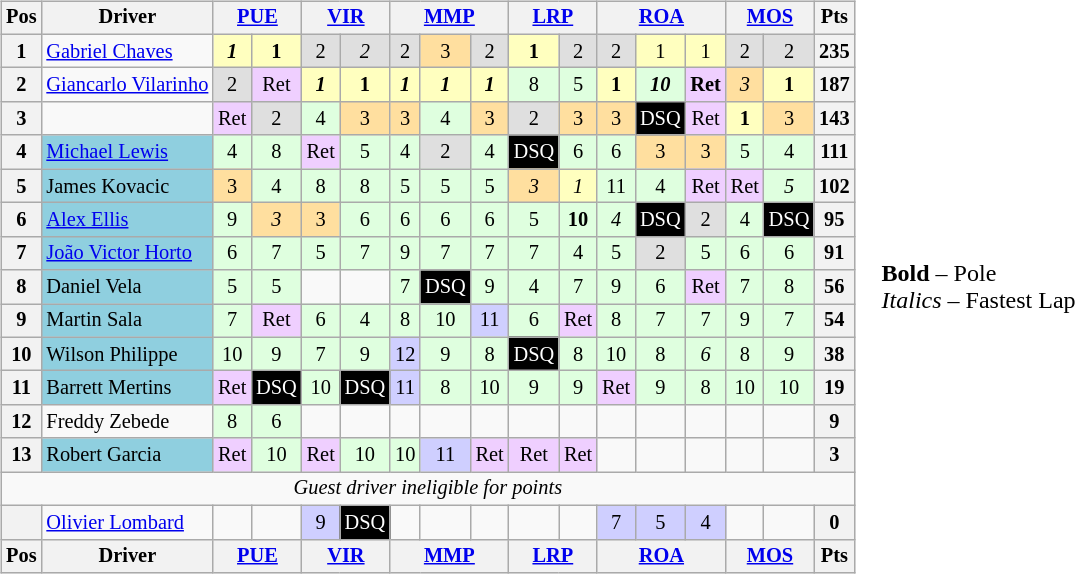<table>
<tr>
<td style="vertical-align:top"><br><table class="wikitable" style="font-size: 85%; text-align:center">
<tr>
<th>Pos</th>
<th>Driver</th>
<th colspan=2><a href='#'>PUE</a><br></th>
<th colspan=2><a href='#'>VIR</a><br></th>
<th colspan=3><a href='#'>MMP</a><br></th>
<th colspan=2><a href='#'>LRP</a><br></th>
<th colspan=3><a href='#'>ROA</a><br></th>
<th colspan=2><a href='#'>MOS</a><br></th>
<th>Pts</th>
</tr>
<tr>
<th>1</th>
<td style="text-align:left"> <a href='#'>Gabriel Chaves</a></td>
<td style="background:#FFFFBF"><strong><em>1</em></strong></td>
<td style="background:#FFFFBF"><strong>1</strong></td>
<td style="background:#DFDFDF">2</td>
<td style="background:#DFDFDF"><em>2</em></td>
<td style="background:#DFDFDF">2</td>
<td style="background:#FFDF9F">3</td>
<td style="background:#DFDFDF">2</td>
<td style="background:#FFFFBF"><strong>1</strong></td>
<td style="background:#DFDFDF">2</td>
<td style="background:#DFDFDF">2</td>
<td style="background:#FFFFBF">1</td>
<td style="background:#FFFFBF">1</td>
<td style="background:#DFDFDF">2</td>
<td style="background:#DFDFDF">2</td>
<th>235</th>
</tr>
<tr>
<th>2</th>
<td style="text-align:left"> <a href='#'>Giancarlo Vilarinho</a></td>
<td style="background:#DFDFDF">2</td>
<td style="background:#EFCFFF">Ret</td>
<td style="background:#FFFFBF"><strong><em>1</em></strong></td>
<td style="background:#FFFFBF"><strong>1</strong></td>
<td style="background:#FFFFBF"><strong><em>1</em></strong></td>
<td style="background:#FFFFBF"><strong><em>1</em></strong></td>
<td style="background:#FFFFBF"><strong><em>1</em></strong></td>
<td style="background:#DFFFDF">8</td>
<td style="background:#DFFFDF">5</td>
<td style="background:#FFFFBF"><strong>1</strong></td>
<td style="background:#DFFFDF"><strong><em>10</em></strong></td>
<td style="background:#EFCFFF"><strong>Ret</strong></td>
<td style="background:#FFDF9F"><em>3</em></td>
<td style="background:#FFFFBF"><strong>1</strong></td>
<th>187</th>
</tr>
<tr>
<th>3</th>
<td style="text-align:left"></td>
<td style="background:#EFCFFF">Ret</td>
<td style="background:#DFDFDF">2</td>
<td style="background:#DFFFDF">4</td>
<td style="background:#FFDF9F">3</td>
<td style="background:#FFDF9F">3</td>
<td style="background:#DFFFDF">4</td>
<td style="background:#FFDF9F">3</td>
<td style="background:#DFDFDF">2</td>
<td style="background:#FFDF9F">3</td>
<td style="background:#FFDF9F">3</td>
<td style="background:#000000; color:white">DSQ</td>
<td style="background:#EFCFFF">Ret</td>
<td style="background:#FFFFBF"><strong>1</strong></td>
<td style="background:#FFDF9F">3</td>
<th>143</th>
</tr>
<tr>
<th>4</th>
<td style="text-align:left; background:#8FCFDF"> <a href='#'>Michael Lewis</a></td>
<td style="background:#DFFFDF">4</td>
<td style="background:#DFFFDF">8</td>
<td style="background:#EFCFFF">Ret</td>
<td style="background:#DFFFDF">5</td>
<td style="background:#DFFFDF">4</td>
<td style="background:#DFDFDF">2</td>
<td style="background:#DFFFDF">4</td>
<td style="background:#000000; color:white">DSQ</td>
<td style="background:#DFFFDF">6</td>
<td style="background:#DFFFDF">6</td>
<td style="background:#FFDF9F">3</td>
<td style="background:#FFDF9F">3</td>
<td style="background:#DFFFDF">5</td>
<td style="background:#DFFFDF">4</td>
<th>111</th>
</tr>
<tr>
<th>5</th>
<td style="text-align:left; background:#8FCFDF"> James Kovacic</td>
<td style="background:#FFDF9F">3</td>
<td style="background:#DFFFDF">4</td>
<td style="background:#DFFFDF">8</td>
<td style="background:#DFFFDF">8</td>
<td style="background:#DFFFDF">5</td>
<td style="background:#DFFFDF">5</td>
<td style="background:#DFFFDF">5</td>
<td style="background:#FFDF9F"><em>3</em></td>
<td style="background:#FFFFBF"><em>1</em></td>
<td style="background:#DFFFDF">11</td>
<td style="background:#DFFFDF">4</td>
<td style="background:#EFCFFF">Ret</td>
<td style="background:#EFCFFF">Ret</td>
<td style="background:#DFFFDF"><em>5</em></td>
<th>102</th>
</tr>
<tr>
<th>6</th>
<td style="text-align:left; background:#8FCFDF"> <a href='#'>Alex Ellis</a></td>
<td style="background:#DFFFDF">9</td>
<td style="background:#FFDF9F"><em>3</em></td>
<td style="background:#FFDF9F">3</td>
<td style="background:#DFFFDF">6</td>
<td style="background:#DFFFDF">6</td>
<td style="background:#DFFFDF">6</td>
<td style="background:#DFFFDF">6</td>
<td style="background:#DFFFDF">5</td>
<td style="background:#DFFFDF"><strong>10</strong></td>
<td style="background:#DFFFDF"><em>4</em></td>
<td style="background:#000000; color:white">DSQ</td>
<td style="background:#DFDFDF">2</td>
<td style="background:#DFFFDF">4</td>
<td style="background:#000000; color:white">DSQ</td>
<th>95</th>
</tr>
<tr>
<th>7</th>
<td style="text-align:left; background:#8FCFDF"> <a href='#'>João Victor Horto</a></td>
<td style="background:#DFFFDF">6</td>
<td style="background:#DFFFDF">7</td>
<td style="background:#DFFFDF">5</td>
<td style="background:#DFFFDF">7</td>
<td style="background:#DFFFDF">9</td>
<td style="background:#DFFFDF">7</td>
<td style="background:#DFFFDF">7</td>
<td style="background:#DFFFDF">7</td>
<td style="background:#DFFFDF">4</td>
<td style="background:#DFFFDF">5</td>
<td style="background:#DFDFDF">2</td>
<td style="background:#DFFFDF">5</td>
<td style="background:#DFFFDF">6</td>
<td style="background:#DFFFDF">6</td>
<th>91</th>
</tr>
<tr>
<th>8</th>
<td style="text-align:left; background:#8FCFDF"> Daniel Vela</td>
<td style="background:#DFFFDF">5</td>
<td style="background:#DFFFDF">5</td>
<td></td>
<td></td>
<td style="background:#DFFFDF">7</td>
<td style="background:#000000; color:white">DSQ</td>
<td style="background:#DFFFDF">9</td>
<td style="background:#DFFFDF">4</td>
<td style="background:#DFFFDF">7</td>
<td style="background:#DFFFDF">9</td>
<td style="background:#DFFFDF">6</td>
<td style="background:#EFCFFF">Ret</td>
<td style="background:#DFFFDF">7</td>
<td style="background:#DFFFDF">8</td>
<th>56</th>
</tr>
<tr>
<th>9</th>
<td style="text-align:left; background:#8FCFDF"> Martin Sala</td>
<td style="background:#DFFFDF">7</td>
<td style="background:#EFCFFF">Ret</td>
<td style="background:#DFFFDF">6</td>
<td style="background:#DFFFDF">4</td>
<td style="background:#DFFFDF">8</td>
<td style="background:#DFFFDF">10</td>
<td style="background:#CFCFFF">11</td>
<td style="background:#DFFFDF">6</td>
<td style="background:#EFCFFF">Ret</td>
<td style="background:#DFFFDF">8</td>
<td style="background:#DFFFDF">7</td>
<td style="background:#DFFFDF">7</td>
<td style="background:#DFFFDF">9</td>
<td style="background:#DFFFDF">7</td>
<th>54</th>
</tr>
<tr>
<th>10</th>
<td style="text-align:left; background:#8FCFDF"> Wilson Philippe</td>
<td style="background:#DFFFDF">10</td>
<td style="background:#DFFFDF">9</td>
<td style="background:#DFFFDF">7</td>
<td style="background:#DFFFDF">9</td>
<td style="background:#CFCFFF">12</td>
<td style="background:#DFFFDF">9</td>
<td style="background:#DFFFDF">8</td>
<td style="background:#000000; color:white">DSQ</td>
<td style="background:#DFFFDF">8</td>
<td style="background:#DFFFDF">10</td>
<td style="background:#DFFFDF">8</td>
<td style="background:#DFFFDF"><em>6</em></td>
<td style="background:#DFFFDF">8</td>
<td style="background:#DFFFDF">9</td>
<th>38</th>
</tr>
<tr>
<th>11</th>
<td style="text-align:left; background:#8FCFDF"> Barrett Mertins</td>
<td style="background:#EFCFFF">Ret</td>
<td style="background:#000000; color:white">DSQ</td>
<td style="background:#DFFFDF">10</td>
<td style="background:#000000; color:white">DSQ</td>
<td style="background:#CFCFFF">11</td>
<td style="background:#DFFFDF">8</td>
<td style="background:#DFFFDF">10</td>
<td style="background:#DFFFDF">9</td>
<td style="background:#DFFFDF">9</td>
<td style="background:#EFCFFF">Ret</td>
<td style="background:#DFFFDF">9</td>
<td style="background:#DFFFDF">8</td>
<td style="background:#DFFFDF">10</td>
<td style="background:#DFFFDF">10</td>
<th>19</th>
</tr>
<tr>
<th>12</th>
<td style="text-align:left"> Freddy Zebede</td>
<td style="background:#DFFFDF">8</td>
<td style="background:#DFFFDF">6</td>
<td></td>
<td></td>
<td></td>
<td></td>
<td></td>
<td></td>
<td></td>
<td></td>
<td></td>
<td></td>
<td></td>
<td></td>
<th>9</th>
</tr>
<tr>
<th>13</th>
<td style="text-align:left; background:#8FCFDF"> Robert Garcia</td>
<td style="background:#EFCFFF">Ret</td>
<td style="background:#DFFFDF">10</td>
<td style="background:#EFCFFF">Ret</td>
<td style="background:#DFFFDF">10</td>
<td style="background:#DFFFDF">10</td>
<td style="background:#CFCFFF">11</td>
<td style="background:#EFCFFF">Ret</td>
<td style="background:#EFCFFF">Ret</td>
<td style="background:#EFCFFF">Ret</td>
<td></td>
<td></td>
<td></td>
<td></td>
<td></td>
<th>3</th>
</tr>
<tr>
<td colspan=17 style="text-align:center"><em>Guest driver ineligible for points</em></td>
</tr>
<tr>
<th></th>
<td style="text-align:left"> <a href='#'>Olivier Lombard</a></td>
<td></td>
<td></td>
<td style="background:#CFCFFF">9</td>
<td style="background:#000000; color:white">DSQ</td>
<td></td>
<td></td>
<td></td>
<td></td>
<td></td>
<td style="background:#CFCFFF">7</td>
<td style="background:#CFCFFF">5</td>
<td style="background:#CFCFFF">4</td>
<td></td>
<td></td>
<th>0</th>
</tr>
<tr>
<th>Pos</th>
<th>Driver</th>
<th colspan=2><a href='#'>PUE</a><br></th>
<th colspan=2><a href='#'>VIR</a><br></th>
<th colspan=3><a href='#'>MMP</a><br></th>
<th colspan=2><a href='#'>LRP</a><br></th>
<th colspan=3><a href='#'>ROA</a><br></th>
<th colspan=2><a href='#'>MOS</a><br></th>
<th>Pts</th>
</tr>
</table>
</td>
<td><br>
<span><strong>Bold</strong> – Pole<br><em>Italics</em> – Fastest Lap</span></td>
</tr>
</table>
